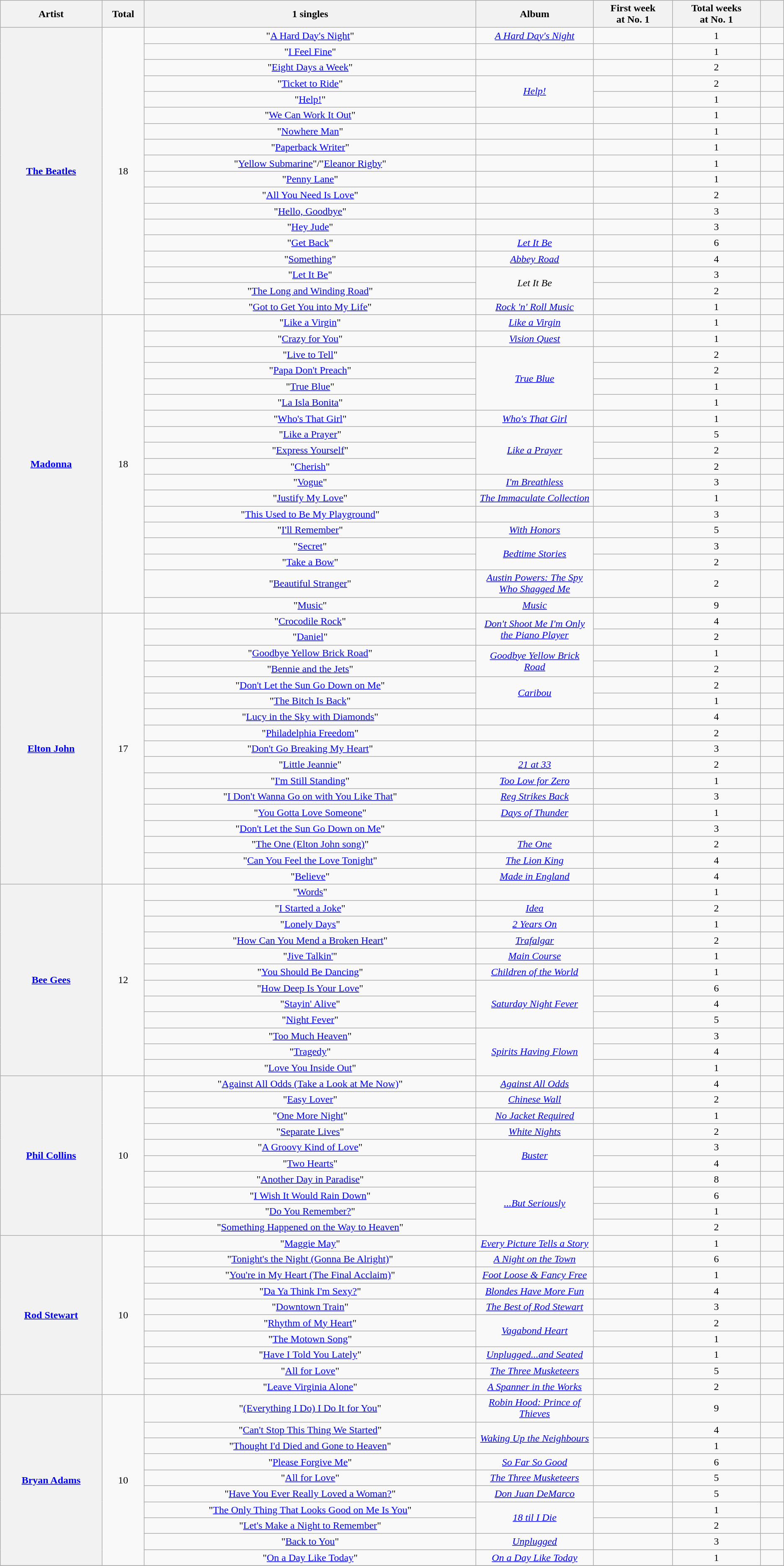<table class="wikitable sortable plainrowheaders" style="text-align: center;">
<tr>
<th scope=col>Artist</th>
<th scope=col>Total</th>
<th scope=col> 1 singles</th>
<th scope=col width=15%>Album</th>
<th scope=col>First week<br>at No. 1</th>
<th scope=col>Total weeks<br>at No. 1</th>
<th scope=col class="unsortable" width=3%></th>
</tr>
<tr>
<th scope=row rowspan=18><a href='#'>The Beatles</a></th>
<td rowspan=18>18</td>
<td>"<a href='#'>A Hard Day's Night</a>"</td>
<td><em><a href='#'>A Hard Day's Night</a></em></td>
<td></td>
<td>1</td>
<td></td>
</tr>
<tr>
<td>"<a href='#'>I Feel Fine</a>"</td>
<td></td>
<td></td>
<td>1</td>
<td></td>
</tr>
<tr>
<td>"<a href='#'>Eight Days a Week</a>"</td>
<td></td>
<td></td>
<td>2</td>
<td></td>
</tr>
<tr>
<td>"<a href='#'>Ticket to Ride</a>"</td>
<td rowspan=2><em><a href='#'>Help!</a></em></td>
<td></td>
<td>2</td>
<td></td>
</tr>
<tr>
<td>"<a href='#'>Help!</a>"</td>
<td></td>
<td>1</td>
<td></td>
</tr>
<tr>
<td>"<a href='#'>We Can Work It Out</a>"</td>
<td></td>
<td></td>
<td>1</td>
<td></td>
</tr>
<tr>
<td>"<a href='#'>Nowhere Man</a>"</td>
<td></td>
<td></td>
<td>1</td>
<td></td>
</tr>
<tr>
<td>"<a href='#'>Paperback Writer</a>"</td>
<td></td>
<td></td>
<td>1</td>
<td></td>
</tr>
<tr>
<td>"<a href='#'>Yellow Submarine</a>"/"<a href='#'>Eleanor Rigby</a>"</td>
<td></td>
<td></td>
<td>1</td>
<td></td>
</tr>
<tr>
<td>"<a href='#'>Penny Lane</a>"</td>
<td></td>
<td></td>
<td>1</td>
<td></td>
</tr>
<tr>
<td>"<a href='#'>All You Need Is Love</a>"</td>
<td></td>
<td></td>
<td>2</td>
<td></td>
</tr>
<tr>
<td>"<a href='#'>Hello, Goodbye</a>"</td>
<td></td>
<td></td>
<td>3</td>
<td></td>
</tr>
<tr>
<td>"<a href='#'>Hey Jude</a>"</td>
<td></td>
<td></td>
<td>3</td>
<td></td>
</tr>
<tr>
<td>"<a href='#'>Get Back</a>" </td>
<td><em><a href='#'>Let It Be</a></em></td>
<td></td>
<td>6</td>
<td></td>
</tr>
<tr>
<td>"<a href='#'>Something</a>"</td>
<td><em><a href='#'>Abbey Road</a></em></td>
<td></td>
<td>4</td>
<td></td>
</tr>
<tr>
<td>"<a href='#'>Let It Be</a>"</td>
<td rowspan=2><em>Let It Be</em></td>
<td></td>
<td>3</td>
<td></td>
</tr>
<tr>
<td>"<a href='#'>The Long and Winding Road</a>"</td>
<td></td>
<td>2</td>
<td></td>
</tr>
<tr>
<td>"<a href='#'>Got to Get You into My Life</a>"</td>
<td><em><a href='#'>Rock 'n' Roll Music</a></em></td>
<td></td>
<td>1</td>
<td></td>
</tr>
<tr>
<th scope=row rowspan=18><a href='#'>Madonna</a></th>
<td rowspan=18>18</td>
<td>"<a href='#'>Like a Virgin</a>"</td>
<td><em><a href='#'>Like a Virgin</a></em></td>
<td></td>
<td>1</td>
<td></td>
</tr>
<tr>
<td>"<a href='#'>Crazy for You</a>"</td>
<td><em><a href='#'>Vision Quest</a></em></td>
<td></td>
<td>1</td>
<td></td>
</tr>
<tr>
<td>"<a href='#'>Live to Tell</a>"</td>
<td rowspan=4><em><a href='#'>True Blue</a></em></td>
<td></td>
<td>2</td>
<td></td>
</tr>
<tr>
<td>"<a href='#'>Papa Don't Preach</a>"</td>
<td></td>
<td>2</td>
<td></td>
</tr>
<tr>
<td>"<a href='#'>True Blue</a>"</td>
<td></td>
<td>1</td>
<td></td>
</tr>
<tr>
<td>"<a href='#'>La Isla Bonita</a>"</td>
<td></td>
<td>1</td>
<td></td>
</tr>
<tr>
<td>"<a href='#'>Who's That Girl</a>"</td>
<td><em><a href='#'>Who's That Girl</a></em></td>
<td></td>
<td>1</td>
<td></td>
</tr>
<tr>
<td>"<a href='#'>Like a Prayer</a>"</td>
<td rowspan=3><em><a href='#'>Like a Prayer</a></em></td>
<td></td>
<td>5</td>
<td></td>
</tr>
<tr>
<td>"<a href='#'>Express Yourself</a>"</td>
<td></td>
<td>2</td>
<td></td>
</tr>
<tr>
<td>"<a href='#'>Cherish</a>"</td>
<td></td>
<td>2</td>
<td></td>
</tr>
<tr>
<td>"<a href='#'>Vogue</a>"</td>
<td><em><a href='#'>I'm Breathless</a></em></td>
<td></td>
<td>3</td>
<td></td>
</tr>
<tr>
<td>"<a href='#'>Justify My Love</a>"</td>
<td><em><a href='#'>The Immaculate Collection</a></em></td>
<td></td>
<td>1</td>
<td></td>
</tr>
<tr>
<td>"<a href='#'>This Used to Be My Playground</a>"</td>
<td></td>
<td></td>
<td>3</td>
<td></td>
</tr>
<tr>
<td>"<a href='#'>I'll Remember</a>"</td>
<td><em><a href='#'>With Honors</a></em></td>
<td></td>
<td>5</td>
<td></td>
</tr>
<tr>
<td>"<a href='#'>Secret</a>"</td>
<td rowspan=2><em><a href='#'>Bedtime Stories</a></em></td>
<td></td>
<td>3</td>
<td></td>
</tr>
<tr>
<td>"<a href='#'>Take a Bow</a>"</td>
<td></td>
<td>2</td>
<td></td>
</tr>
<tr>
<td>"<a href='#'>Beautiful Stranger</a>"</td>
<td><em><a href='#'>Austin Powers: The Spy Who Shagged Me</a></em></td>
<td></td>
<td>2</td>
<td></td>
</tr>
<tr>
<td>"<a href='#'>Music</a>"</td>
<td><em><a href='#'>Music</a></em></td>
<td></td>
<td>9</td>
<td></td>
</tr>
<tr>
<th scope=row rowspan=17><a href='#'>Elton John</a></th>
<td rowspan=17>17</td>
<td>"<a href='#'>Crocodile Rock</a>"</td>
<td rowspan=2><em><a href='#'>Don't Shoot Me I'm Only the Piano Player</a></em></td>
<td></td>
<td>4</td>
<td></td>
</tr>
<tr>
<td>"<a href='#'>Daniel</a>"</td>
<td></td>
<td>2</td>
<td></td>
</tr>
<tr>
<td>"<a href='#'>Goodbye Yellow Brick Road</a>"</td>
<td rowspan=2><em><a href='#'>Goodbye Yellow Brick Road</a></em></td>
<td></td>
<td>1</td>
<td></td>
</tr>
<tr>
<td>"<a href='#'>Bennie and the Jets</a>"</td>
<td></td>
<td>2</td>
<td></td>
</tr>
<tr>
<td>"<a href='#'>Don't Let the Sun Go Down on Me</a>"</td>
<td rowspan=2><em><a href='#'>Caribou</a></em></td>
<td></td>
<td>2</td>
<td></td>
</tr>
<tr>
<td>"<a href='#'>The Bitch Is Back</a>"</td>
<td></td>
<td>1</td>
<td></td>
</tr>
<tr>
<td>"<a href='#'>Lucy in the Sky with Diamonds</a>"</td>
<td></td>
<td></td>
<td>4</td>
<td></td>
</tr>
<tr>
<td>"<a href='#'>Philadelphia Freedom</a>"</td>
<td></td>
<td></td>
<td>2</td>
<td></td>
</tr>
<tr>
<td>"<a href='#'>Don't Go Breaking My Heart</a>"<br></td>
<td></td>
<td></td>
<td>3</td>
<td></td>
</tr>
<tr>
<td>"<a href='#'>Little Jeannie</a>"</td>
<td><em><a href='#'>21 at 33</a></em></td>
<td></td>
<td>2</td>
<td></td>
</tr>
<tr>
<td>"<a href='#'>I'm Still Standing</a>"</td>
<td><em><a href='#'>Too Low for Zero</a></em></td>
<td></td>
<td>1</td>
<td></td>
</tr>
<tr>
<td>"<a href='#'>I Don't Wanna Go on with You Like That</a>"</td>
<td><em><a href='#'>Reg Strikes Back</a></em></td>
<td></td>
<td>3</td>
<td></td>
</tr>
<tr>
<td>"<a href='#'>You Gotta Love Someone</a>"</td>
<td><em><a href='#'>Days of Thunder</a></em></td>
<td></td>
<td>1</td>
<td></td>
</tr>
<tr>
<td>"<a href='#'>Don't Let the Sun Go Down on Me</a>"<br></td>
<td></td>
<td></td>
<td>3</td>
<td></td>
</tr>
<tr>
<td>"<a href='#'>The One (Elton John song)</a>"</td>
<td><em><a href='#'>The One</a></em></td>
<td></td>
<td>2</td>
<td></td>
</tr>
<tr>
<td>"<a href='#'>Can You Feel the Love Tonight</a>"</td>
<td><em><a href='#'>The Lion King</a></em></td>
<td></td>
<td>4</td>
<td></td>
</tr>
<tr>
<td>"<a href='#'>Believe</a>"</td>
<td><em><a href='#'>Made in England</a></em></td>
<td></td>
<td>4</td>
<td></td>
</tr>
<tr>
<th scope=row rowspan=12><a href='#'>Bee Gees</a></th>
<td rowspan=12>12</td>
<td>"<a href='#'>Words</a>"</td>
<td></td>
<td></td>
<td>1</td>
<td></td>
</tr>
<tr>
<td>"<a href='#'>I Started a Joke</a>"</td>
<td><em><a href='#'>Idea</a></em></td>
<td></td>
<td>2</td>
<td></td>
</tr>
<tr>
<td>"<a href='#'>Lonely Days</a>"</td>
<td><em><a href='#'>2 Years On</a></em></td>
<td></td>
<td>1</td>
<td></td>
</tr>
<tr>
<td>"<a href='#'>How Can You Mend a Broken Heart</a>"</td>
<td><em><a href='#'>Trafalgar</a></em></td>
<td></td>
<td>2</td>
<td></td>
</tr>
<tr>
<td>"<a href='#'>Jive Talkin'</a>"</td>
<td><em><a href='#'>Main Course</a></em></td>
<td></td>
<td>1</td>
<td></td>
</tr>
<tr>
<td>"<a href='#'>You Should Be Dancing</a>"</td>
<td><em><a href='#'>Children of the World</a></em></td>
<td></td>
<td>1</td>
<td></td>
</tr>
<tr>
<td>"<a href='#'>How Deep Is Your Love</a>"</td>
<td rowspan=3><em><a href='#'>Saturday Night Fever</a></em></td>
<td></td>
<td>6</td>
<td></td>
</tr>
<tr>
<td>"<a href='#'>Stayin' Alive</a>"</td>
<td></td>
<td>4</td>
<td></td>
</tr>
<tr>
<td>"<a href='#'>Night Fever</a>"</td>
<td></td>
<td>5</td>
<td></td>
</tr>
<tr>
<td>"<a href='#'>Too Much Heaven</a>"</td>
<td rowspan=3><em><a href='#'>Spirits Having Flown</a></em></td>
<td></td>
<td>3</td>
<td></td>
</tr>
<tr>
<td>"<a href='#'>Tragedy</a>"</td>
<td></td>
<td>4</td>
<td></td>
</tr>
<tr>
<td>"<a href='#'>Love You Inside Out</a>"</td>
<td></td>
<td>1</td>
<td></td>
</tr>
<tr>
<th scope=row rowspan=10><a href='#'>Phil Collins</a></th>
<td rowspan=10>10</td>
<td>"<a href='#'>Against All Odds (Take a Look at Me Now)</a>"</td>
<td><em><a href='#'>Against All Odds</a></em></td>
<td></td>
<td>4</td>
<td></td>
</tr>
<tr>
<td>"<a href='#'>Easy Lover</a>" </td>
<td><em><a href='#'>Chinese Wall</a></em></td>
<td></td>
<td>2</td>
<td></td>
</tr>
<tr>
<td>"<a href='#'>One More Night</a>"</td>
<td><em><a href='#'>No Jacket Required</a></em></td>
<td></td>
<td>1</td>
<td></td>
</tr>
<tr>
<td>"<a href='#'>Separate Lives</a>" </td>
<td><em><a href='#'>White Nights</a></em></td>
<td></td>
<td>2</td>
<td></td>
</tr>
<tr>
<td>"<a href='#'>A Groovy Kind of Love</a>"</td>
<td rowspan=2><em><a href='#'>Buster</a></em></td>
<td></td>
<td>3</td>
<td></td>
</tr>
<tr>
<td>"<a href='#'>Two Hearts</a>"</td>
<td></td>
<td>4</td>
<td></td>
</tr>
<tr>
<td>"<a href='#'>Another Day in Paradise</a>"</td>
<td rowspan=4><em><a href='#'>...But Seriously</a></em></td>
<td></td>
<td>8</td>
<td></td>
</tr>
<tr>
<td>"<a href='#'>I Wish It Would Rain Down</a>"</td>
<td></td>
<td>6</td>
<td></td>
</tr>
<tr>
<td>"<a href='#'>Do You Remember?</a>"</td>
<td></td>
<td>1</td>
<td></td>
</tr>
<tr>
<td>"<a href='#'>Something Happened on the Way to Heaven</a>"</td>
<td></td>
<td>2</td>
<td></td>
</tr>
<tr>
<th scope=row rowspan=10><a href='#'>Rod Stewart</a></th>
<td rowspan=10>10</td>
<td>"<a href='#'>Maggie May</a>"</td>
<td><em><a href='#'>Every Picture Tells a Story</a></em></td>
<td></td>
<td>1</td>
<td></td>
</tr>
<tr>
<td>"<a href='#'>Tonight's the Night (Gonna Be Alright)</a>"</td>
<td><em><a href='#'>A Night on the Town</a></em></td>
<td></td>
<td>6</td>
<td></td>
</tr>
<tr>
<td>"<a href='#'>You're in My Heart (The Final Acclaim)</a>"</td>
<td><em><a href='#'>Foot Loose & Fancy Free</a></em></td>
<td></td>
<td>1</td>
<td></td>
</tr>
<tr>
<td>"<a href='#'>Da Ya Think I'm Sexy?</a>"</td>
<td><em><a href='#'>Blondes Have More Fun</a></em></td>
<td></td>
<td>4</td>
<td></td>
</tr>
<tr>
<td>"<a href='#'>Downtown Train</a>"</td>
<td><em><a href='#'>The Best of Rod Stewart</a></em></td>
<td></td>
<td>3</td>
<td></td>
</tr>
<tr>
<td>"<a href='#'>Rhythm of My Heart</a>"</td>
<td rowspan=2><em><a href='#'>Vagabond Heart</a></em></td>
<td></td>
<td>2</td>
<td></td>
</tr>
<tr>
<td>"<a href='#'>The Motown Song</a>"<br></td>
<td></td>
<td>1</td>
<td></td>
</tr>
<tr>
<td>"<a href='#'>Have I Told You Lately</a>"</td>
<td><em><a href='#'>Unplugged...and Seated</a></em></td>
<td></td>
<td>1</td>
<td></td>
</tr>
<tr>
<td>"<a href='#'>All for Love</a>" </td>
<td><em><a href='#'>The Three Musketeers</a></em></td>
<td></td>
<td>5</td>
<td></td>
</tr>
<tr>
<td>"<a href='#'>Leave Virginia Alone</a>"</td>
<td><em><a href='#'>A Spanner in the Works</a></em></td>
<td></td>
<td>2</td>
<td></td>
</tr>
<tr>
<th scope=row rowspan=10><a href='#'>Bryan Adams</a></th>
<td rowspan=10>10</td>
<td>"<a href='#'>(Everything I Do) I Do It for You</a>"</td>
<td><em><a href='#'>Robin Hood: Prince of Thieves</a></em></td>
<td></td>
<td>9</td>
<td></td>
</tr>
<tr>
<td>"<a href='#'>Can't Stop This Thing We Started</a>"</td>
<td rowspan=2><em><a href='#'>Waking Up the Neighbours</a></em></td>
<td></td>
<td>4</td>
<td></td>
</tr>
<tr>
<td>"<a href='#'>Thought I'd Died and Gone to Heaven</a>"</td>
<td></td>
<td>1</td>
<td></td>
</tr>
<tr>
<td>"<a href='#'>Please Forgive Me</a>"</td>
<td><em><a href='#'>So Far So Good</a></em></td>
<td></td>
<td>6</td>
<td></td>
</tr>
<tr>
<td>"<a href='#'>All for Love</a>" </td>
<td><em><a href='#'>The Three Musketeers</a></em></td>
<td></td>
<td>5</td>
<td></td>
</tr>
<tr>
<td>"<a href='#'>Have You Ever Really Loved a Woman?</a>"</td>
<td><em><a href='#'>Don Juan DeMarco</a></em></td>
<td></td>
<td>5</td>
<td></td>
</tr>
<tr>
<td>"<a href='#'>The Only Thing That Looks Good on Me Is You</a>"</td>
<td rowspan=2><em><a href='#'>18 til I Die</a></em></td>
<td></td>
<td>1</td>
<td></td>
</tr>
<tr>
<td>"<a href='#'>Let's Make a Night to Remember</a>"</td>
<td></td>
<td>2</td>
<td></td>
</tr>
<tr>
<td>"<a href='#'>Back to You</a>"</td>
<td><em><a href='#'>Unplugged</a></em></td>
<td></td>
<td>3</td>
<td></td>
</tr>
<tr>
<td>"<a href='#'>On a Day Like Today</a>"</td>
<td><em><a href='#'>On a Day Like Today</a></em></td>
<td></td>
<td>1</td>
<td></td>
</tr>
<tr>
</tr>
</table>
